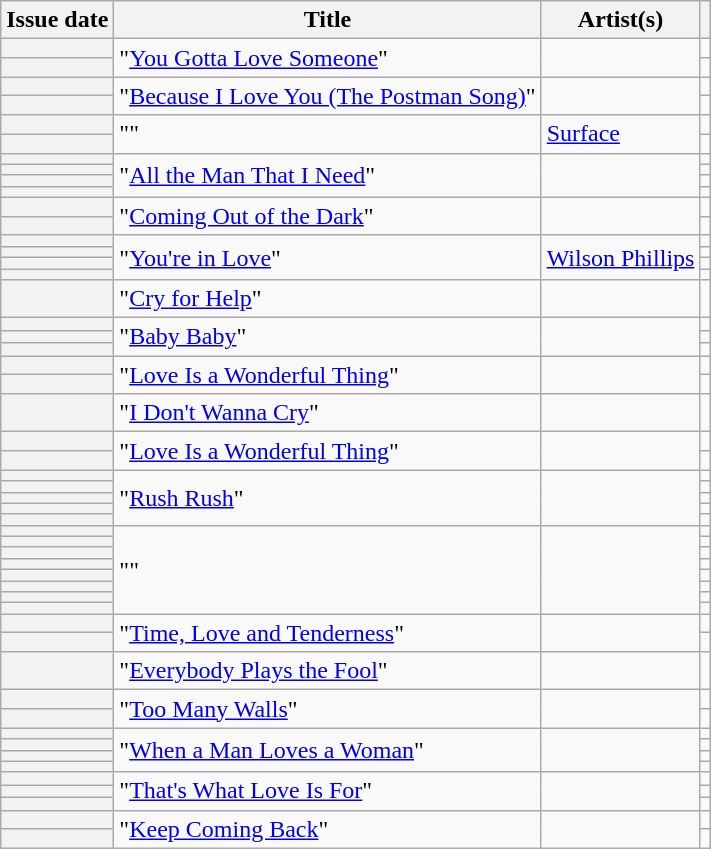<table class="wikitable sortable plainrowheaders">
<tr>
<th scope=col>Issue date</th>
<th scope=col>Title</th>
<th scope=col>Artist(s)</th>
<th scope=col class=unsortable></th>
</tr>
<tr>
<th scope=row></th>
<td rowspan="2">"<a href='#'>You Gotta Love Someone</a>"</td>
<td rowspan="2"></td>
<td align=center></td>
</tr>
<tr>
<th scope=row></th>
<td align=center></td>
</tr>
<tr>
<th scope=row></th>
<td rowspan="2">"<a href='#'>Because I Love You (The Postman Song)</a>"</td>
<td rowspan="2"></td>
<td align=center></td>
</tr>
<tr>
<th scope=row></th>
<td align=center></td>
</tr>
<tr>
<th scope=row></th>
<td rowspan="2">""</td>
<td rowspan="2"><a href='#'>Surface</a></td>
<td align=center></td>
</tr>
<tr>
<th scope=row></th>
<td align=center></td>
</tr>
<tr>
<th scope=row></th>
<td rowspan="4">"<a href='#'>All the Man That I Need</a>"</td>
<td rowspan="4"></td>
<td align=center></td>
</tr>
<tr>
<th scope=row></th>
<td align=center></td>
</tr>
<tr>
<th scope=row></th>
<td align=center></td>
</tr>
<tr>
<th scope=row></th>
<td align=center></td>
</tr>
<tr>
<th scope=row></th>
<td rowspan="2">"<a href='#'>Coming Out of the Dark</a>"</td>
<td rowspan="2"></td>
<td align=center></td>
</tr>
<tr>
<th scope=row></th>
<td align=center></td>
</tr>
<tr>
<th scope=row></th>
<td rowspan="4">"<a href='#'>You're in Love</a>"</td>
<td rowspan="4"><a href='#'>Wilson Phillips</a></td>
<td align=center></td>
</tr>
<tr>
<th scope=row></th>
<td align=center></td>
</tr>
<tr>
<th scope=row></th>
<td align=center></td>
</tr>
<tr>
<th scope=row></th>
<td align=center></td>
</tr>
<tr>
<th scope=row></th>
<td rowspan="1">"<a href='#'>Cry for Help</a>"</td>
<td rowspan="1"></td>
<td align=center></td>
</tr>
<tr>
<th scope=row></th>
<td rowspan="3">"<a href='#'>Baby Baby</a>"</td>
<td rowspan="3"></td>
<td align=center></td>
</tr>
<tr>
<th scope=row></th>
<td align=center></td>
</tr>
<tr>
<th scope=row></th>
<td align=center></td>
</tr>
<tr>
<th scope=row></th>
<td rowspan="2">"<a href='#'>Love Is a Wonderful Thing</a>"</td>
<td rowspan="2"></td>
<td align=center></td>
</tr>
<tr>
<th scope=row></th>
<td align=center></td>
</tr>
<tr>
<th scope=row></th>
<td rowspan="1">"<a href='#'>I Don't Wanna Cry</a>"</td>
<td rowspan="1"></td>
<td align=center></td>
</tr>
<tr>
<th scope=row></th>
<td rowspan="2">"<a href='#'>Love Is a Wonderful Thing</a>"</td>
<td rowspan="2"></td>
<td align=center></td>
</tr>
<tr>
<th scope=row></th>
<td align=center></td>
</tr>
<tr>
<th scope=row></th>
<td rowspan="5">"<a href='#'>Rush Rush</a>"</td>
<td rowspan="5"></td>
<td align=center></td>
</tr>
<tr>
<th scope=row></th>
<td align=center></td>
</tr>
<tr>
<th scope=row></th>
<td align=center></td>
</tr>
<tr>
<th scope=row></th>
<td align=center></td>
</tr>
<tr>
<th scope=row></th>
<td align=center></td>
</tr>
<tr>
<th scope=row></th>
<td rowspan="8">""</td>
<td rowspan="8"></td>
<td align=center></td>
</tr>
<tr>
<th scope=row></th>
<td align=center></td>
</tr>
<tr>
<th scope=row></th>
<td align=center></td>
</tr>
<tr>
<th scope=row></th>
<td align=center></td>
</tr>
<tr>
<th scope=row></th>
<td align=center></td>
</tr>
<tr>
<th scope=row></th>
<td align=center></td>
</tr>
<tr>
<th scope=row></th>
<td align=center></td>
</tr>
<tr>
<th scope=row></th>
<td align=center></td>
</tr>
<tr>
<th scope=row></th>
<td rowspan="2">"<a href='#'>Time, Love and Tenderness</a>"</td>
<td rowspan="2"></td>
<td align=center></td>
</tr>
<tr>
<th scope=row></th>
<td align=center></td>
</tr>
<tr>
<th scope=row></th>
<td rowspan="1">"<a href='#'>Everybody Plays the Fool</a>"</td>
<td rowspan="1"></td>
<td align=center></td>
</tr>
<tr>
<th scope=row></th>
<td rowspan="2">"<a href='#'>Too Many Walls</a>"</td>
<td rowspan="2"></td>
<td align=center></td>
</tr>
<tr>
<th scope=row></th>
<td align=center></td>
</tr>
<tr>
<th scope=row></th>
<td rowspan="4">"<a href='#'>When a Man Loves a Woman</a>"</td>
<td rowspan="4"></td>
<td align=center></td>
</tr>
<tr>
<th scope=row></th>
<td align=center></td>
</tr>
<tr>
<th scope=row></th>
<td align=center></td>
</tr>
<tr>
<th scope=row></th>
<td align=center></td>
</tr>
<tr>
<th scope=row></th>
<td rowspan="3">"<a href='#'>That's What Love Is For</a>"</td>
<td rowspan="3"></td>
<td align=center></td>
</tr>
<tr>
<th scope=row></th>
<td align=center></td>
</tr>
<tr>
<th scope=row></th>
<td align=center></td>
</tr>
<tr>
<th scope=row></th>
<td rowspan="2">"<a href='#'>Keep Coming Back</a>"</td>
<td rowspan="2"></td>
<td align=center></td>
</tr>
<tr>
<th scope=row></th>
<td align=center></td>
</tr>
</table>
